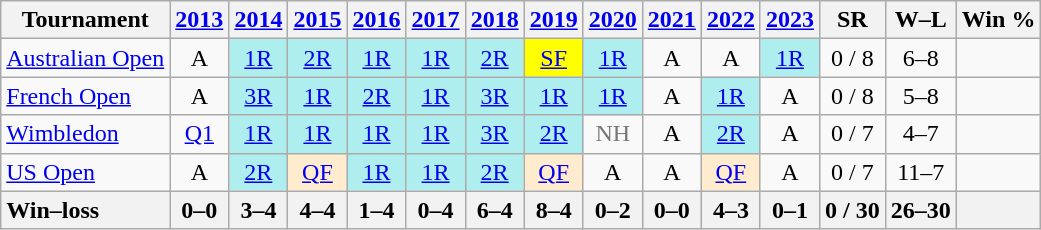<table class=wikitable style=text-align:center>
<tr>
<th>Tournament</th>
<th><a href='#'>2013</a></th>
<th><a href='#'>2014</a></th>
<th><a href='#'>2015</a></th>
<th><a href='#'>2016</a></th>
<th><a href='#'>2017</a></th>
<th><a href='#'>2018</a></th>
<th><a href='#'>2019</a></th>
<th><a href='#'>2020</a></th>
<th><a href='#'>2021</a></th>
<th><a href='#'>2022</a></th>
<th><a href='#'>2023</a></th>
<th>SR</th>
<th>W–L</th>
<th>Win %</th>
</tr>
<tr>
<td align=left><a href='#'>Australian Open</a></td>
<td>A</td>
<td bgcolor=afeeee><a href='#'>1R</a></td>
<td bgcolor=afeeee><a href='#'>2R</a></td>
<td bgcolor=afeeee><a href='#'>1R</a></td>
<td bgcolor=afeeee><a href='#'>1R</a></td>
<td bgcolor=afeeee><a href='#'>2R</a></td>
<td style=background:yellow><a href='#'>SF</a></td>
<td bgcolor=afeeee><a href='#'>1R</a></td>
<td>A</td>
<td>A</td>
<td bgcolor=afeeee><a href='#'>1R</a></td>
<td>0 / 8</td>
<td>6–8</td>
<td></td>
</tr>
<tr>
<td align=left><a href='#'>French Open</a></td>
<td>A</td>
<td bgcolor=afeeee><a href='#'>3R</a></td>
<td bgcolor=afeeee><a href='#'>1R</a></td>
<td bgcolor=afeeee><a href='#'>2R</a></td>
<td bgcolor=afeeee><a href='#'>1R</a></td>
<td bgcolor=afeeee><a href='#'>3R</a></td>
<td bgcolor=afeeee><a href='#'>1R</a></td>
<td bgcolor=afeeee><a href='#'>1R</a></td>
<td>A</td>
<td bgcolor=afeeee><a href='#'>1R</a></td>
<td>A</td>
<td>0 / 8</td>
<td>5–8</td>
<td></td>
</tr>
<tr>
<td align=left><a href='#'>Wimbledon</a></td>
<td><a href='#'>Q1</a></td>
<td bgcolor=afeeee><a href='#'>1R</a></td>
<td bgcolor=afeeee><a href='#'>1R</a></td>
<td bgcolor=afeeee><a href='#'>1R</a></td>
<td bgcolor=afeeee><a href='#'>1R</a></td>
<td bgcolor=afeeee><a href='#'>3R</a></td>
<td bgcolor=afeeee><a href='#'>2R</a></td>
<td style=color:#767676>NH</td>
<td>A</td>
<td bgcolor=afeeee><a href='#'>2R</a></td>
<td>A</td>
<td>0 / 7</td>
<td>4–7</td>
<td></td>
</tr>
<tr>
<td align=left><a href='#'>US Open</a></td>
<td>A</td>
<td bgcolor=afeeee><a href='#'>2R</a></td>
<td bgcolor=ffebcd><a href='#'>QF</a></td>
<td bgcolor=afeeee><a href='#'>1R</a></td>
<td bgcolor=afeeee><a href='#'>1R</a></td>
<td bgcolor=afeeee><a href='#'>2R</a></td>
<td bgcolor=ffebcd><a href='#'>QF</a></td>
<td>A</td>
<td>A</td>
<td bgcolor=ffebcd><a href='#'>QF</a></td>
<td>A</td>
<td>0 / 7</td>
<td>11–7</td>
<td></td>
</tr>
<tr>
<th style=text-align:left>Win–loss</th>
<th>0–0</th>
<th>3–4</th>
<th>4–4</th>
<th>1–4</th>
<th>0–4</th>
<th>6–4</th>
<th>8–4</th>
<th>0–2</th>
<th>0–0</th>
<th>4–3</th>
<th>0–1</th>
<th>0 / 30</th>
<th>26–30</th>
<th></th>
</tr>
</table>
